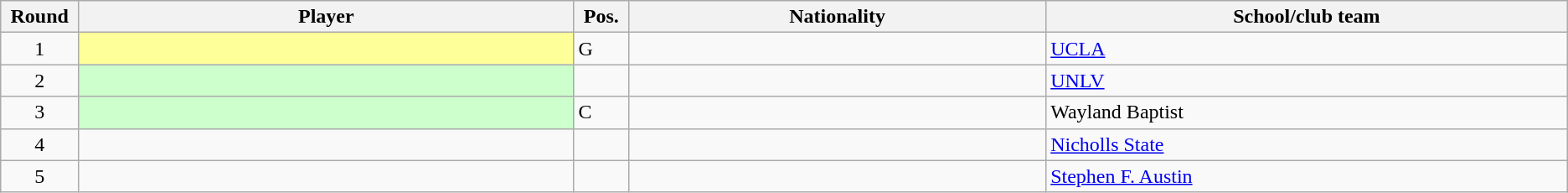<table class="wikitable sortable">
<tr>
<th width="1%">Round</th>
<th width="19%">Player</th>
<th width="1%">Pos.</th>
<th width="16%">Nationality</th>
<th width="20%">School/club team</th>
</tr>
<tr>
<td align=center>1</td>
<td bgcolor="#FFFF99"></td>
<td>G</td>
<td></td>
<td><a href='#'>UCLA</a></td>
</tr>
<tr>
<td align=center>2</td>
<td bgcolor="#CCFFCC"></td>
<td></td>
<td></td>
<td><a href='#'>UNLV</a></td>
</tr>
<tr>
<td align=center>3</td>
<td bgcolor="#CCFFCC"></td>
<td>C</td>
<td></td>
<td>Wayland Baptist</td>
</tr>
<tr>
<td align=center>4</td>
<td></td>
<td></td>
<td></td>
<td><a href='#'>Nicholls State</a></td>
</tr>
<tr>
<td align=center>5</td>
<td></td>
<td></td>
<td></td>
<td><a href='#'>Stephen F. Austin</a></td>
</tr>
</table>
